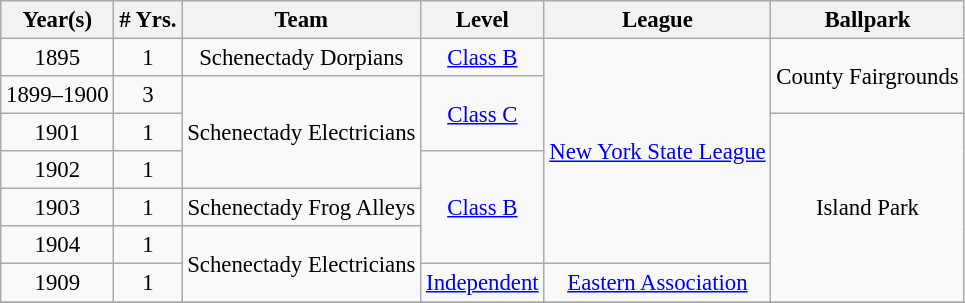<table class="wikitable" style="text-align:center; font-size: 95%;">
<tr>
<th>Year(s)</th>
<th># Yrs.</th>
<th>Team</th>
<th>Level</th>
<th>League</th>
<th>Ballpark</th>
</tr>
<tr>
<td>1895</td>
<td>1</td>
<td>Schenectady Dorpians</td>
<td><a href='#'>Class B</a></td>
<td rowspan=6><a href='#'>New York State League</a></td>
<td rowspan=2>County Fairgrounds</td>
</tr>
<tr>
<td>1899–1900</td>
<td>3</td>
<td rowspan=3>Schenectady Electricians</td>
<td rowspan=2><a href='#'>Class C</a></td>
</tr>
<tr>
<td>1901</td>
<td>1</td>
<td rowspan=5>Island Park</td>
</tr>
<tr>
<td>1902</td>
<td>1</td>
<td rowspan=3><a href='#'>Class B</a></td>
</tr>
<tr>
<td>1903</td>
<td>1</td>
<td>Schenectady Frog Alleys</td>
</tr>
<tr>
<td>1904</td>
<td>1</td>
<td rowspan=2>Schenectady Electricians</td>
</tr>
<tr>
<td>1909</td>
<td>1</td>
<td><a href='#'>Independent</a></td>
<td><a href='#'>Eastern Association</a></td>
</tr>
<tr>
</tr>
</table>
